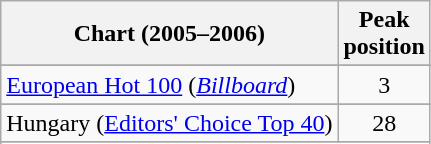<table class="wikitable sortable">
<tr>
<th>Chart (2005–2006)</th>
<th>Peak<br>position</th>
</tr>
<tr>
</tr>
<tr>
</tr>
<tr>
</tr>
<tr>
</tr>
<tr>
</tr>
<tr>
</tr>
<tr>
</tr>
<tr>
<td align="left"><a href='#'>European Hot 100</a> (<a href='#'><em>Billboard</em></a>)</td>
<td style="text-align:center;">3</td>
</tr>
<tr>
</tr>
<tr>
<td align="left">Hungary (<a href='#'>Editors' Choice Top 40</a>)</td>
<td style="text-align:center;">28</td>
</tr>
<tr>
</tr>
<tr>
</tr>
<tr>
</tr>
<tr>
</tr>
<tr>
</tr>
<tr>
</tr>
</table>
